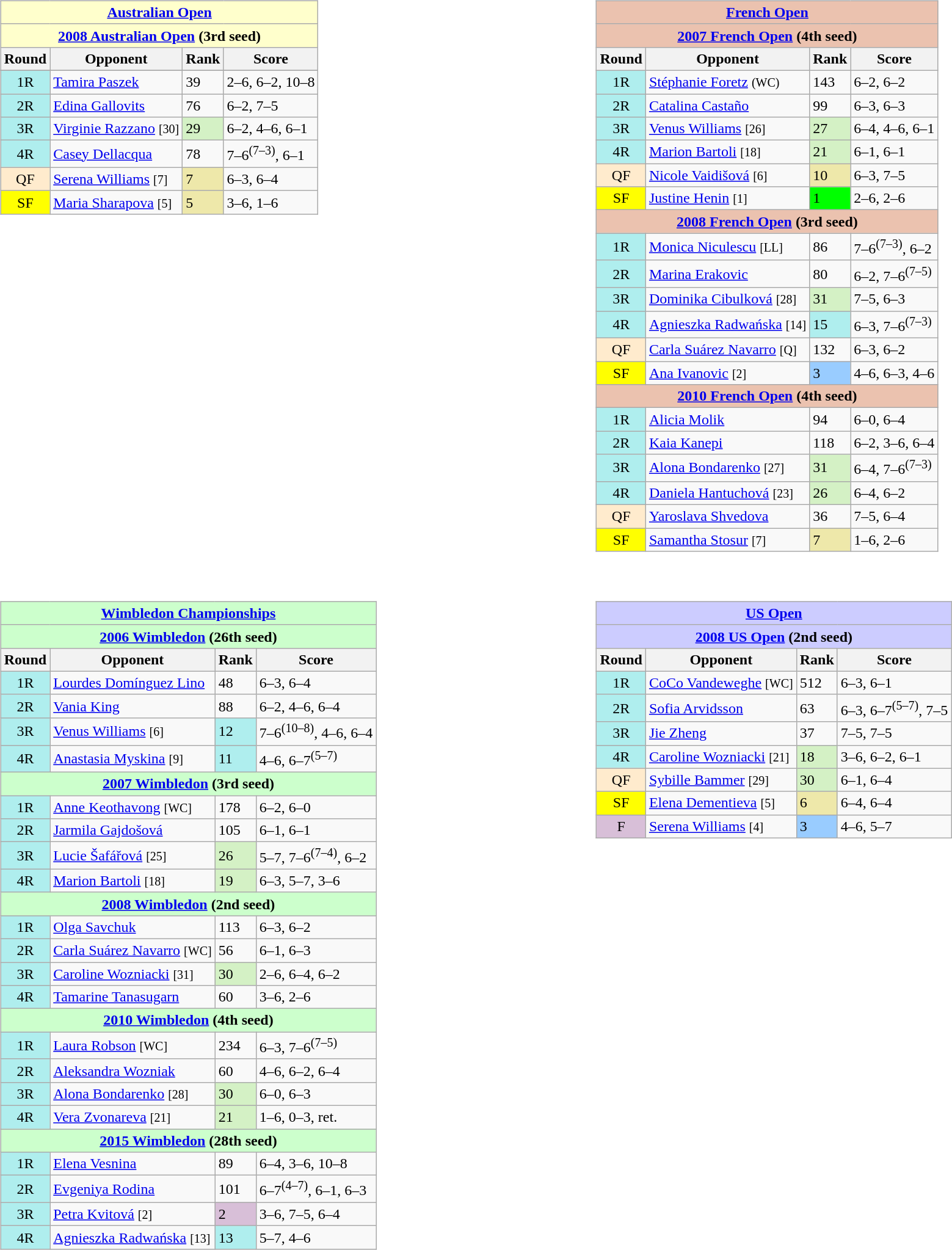<table style="width:95%">
<tr valign="top">
<td><br><table class="wikitable">
<tr>
<td colspan="4" style="background:#ffc;font-weight:bold;text-align:center"><a href='#'>Australian Open</a></td>
</tr>
<tr>
<th colspan="4" style="background:#ffc;"><a href='#'>2008 Australian Open</a> (3rd seed)</th>
</tr>
<tr>
<th>Round</th>
<th>Opponent</th>
<th>Rank</th>
<th>Score</th>
</tr>
<tr>
</tr>
<tr>
<td align="center" style="background:#afeeee;">1R</td>
<td> <a href='#'>Tamira Paszek</a></td>
<td>39</td>
<td>2–6, 6–2, 10–8</td>
</tr>
<tr>
<td align="center" style="background:#afeeee;">2R</td>
<td> <a href='#'>Edina Gallovits</a></td>
<td>76</td>
<td>6–2, 7–5</td>
</tr>
<tr>
<td align="center" style="background:#afeeee;">3R</td>
<td> <a href='#'>Virginie Razzano</a> <small>[30]</small></td>
<td bgcolor=#d4f1c5>29</td>
<td>6–2, 4–6, 6–1</td>
</tr>
<tr>
<td align="center" style="background:#afeeee;">4R</td>
<td> <a href='#'>Casey Dellacqua</a></td>
<td>78</td>
<td>7–6<sup>(7–3)</sup>, 6–1</td>
</tr>
<tr>
<td align="center" style="background:#ffebcd;">QF</td>
<td> <a href='#'>Serena Williams</a> <small>[7]</small></td>
<td bgcolor=EEE8AA>7</td>
<td>6–3, 6–4</td>
</tr>
<tr>
<td align="center" style="background:yellow;">SF</td>
<td> <a href='#'>Maria Sharapova</a> <small>[5]</small></td>
<td bgcolor=EEE8AA>5</td>
<td>3–6, 1–6</td>
</tr>
</table>
</td>
<td><br><table style="width:50px">
<tr>
<td></td>
</tr>
</table>
</td>
<td><br><table class="wikitable">
<tr>
<td colspan="4" style="background:#ebc2af;font-weight:bold;text-align:center"><a href='#'>French Open</a></td>
</tr>
<tr>
<th colspan="4" style="background:#ebc2af;"><a href='#'>2007 French Open</a> (4th seed)</th>
</tr>
<tr>
<th>Round</th>
<th>Opponent</th>
<th>Rank</th>
<th>Score</th>
</tr>
<tr>
<td align="center" style="background:#afeeee;">1R</td>
<td> <a href='#'>Stéphanie Foretz</a> <small>(WC)</small></td>
<td>143</td>
<td>6–2, 6–2</td>
</tr>
<tr>
<td align="center" style="background:#afeeee;">2R</td>
<td> <a href='#'>Catalina Castaño</a></td>
<td>99</td>
<td>6–3, 6–3</td>
</tr>
<tr>
<td align="center" style="background:#afeeee;">3R</td>
<td> <a href='#'>Venus Williams</a> <small>[26]</small></td>
<td bgcolor=#d4f1c5>27</td>
<td>6–4, 4–6, 6–1</td>
</tr>
<tr>
<td align="center" style="background:#afeeee;">4R</td>
<td> <a href='#'>Marion Bartoli</a> <small>[18]</small></td>
<td bgcolor=#d4f1c5>21</td>
<td>6–1, 6–1</td>
</tr>
<tr>
<td align="center" style="background:#ffebcd;">QF</td>
<td> <a href='#'>Nicole Vaidišová</a> <small>[6]</small></td>
<td bgcolor=EEE8AA>10</td>
<td>6–3, 7–5</td>
</tr>
<tr>
<td align="center" style="background:yellow;">SF</td>
<td> <a href='#'>Justine Henin</a> <small>[1]</small></td>
<td bgcolor=lime>1</td>
<td>2–6, 2–6</td>
</tr>
<tr>
<th colspan="4" style="background:#ebc2af;"><a href='#'>2008 French Open</a> (3rd seed)</th>
</tr>
<tr>
<td align="center" style="background:#afeeee;">1R</td>
<td> <a href='#'>Monica Niculescu</a> <small>[LL]</small></td>
<td>86</td>
<td>7–6<sup>(7–3)</sup>, 6–2</td>
</tr>
<tr>
<td align="center" style="background:#afeeee;">2R</td>
<td> <a href='#'>Marina Erakovic</a></td>
<td>80</td>
<td>6–2, 7–6<sup>(7–5)</sup></td>
</tr>
<tr>
<td align="center" style="background:#afeeee;">3R</td>
<td> <a href='#'>Dominika Cibulková</a> <small>[28]</small></td>
<td bgcolor=#d4f1c5>31</td>
<td>7–5, 6–3</td>
</tr>
<tr>
<td align="center" style="background:#afeeee;">4R</td>
<td> <a href='#'>Agnieszka Radwańska</a> <small>[14]</small></td>
<td bgcolor=#afeeee>15</td>
<td>6–3, 7–6<sup>(7–3)</sup></td>
</tr>
<tr>
<td align="center" style="background:#ffebcd;">QF</td>
<td> <a href='#'>Carla Suárez Navarro</a> <small>[Q]</small></td>
<td>132</td>
<td>6–3, 6–2</td>
</tr>
<tr>
<td align="center" style="background:yellow;">SF</td>
<td> <a href='#'>Ana Ivanovic</a> <small>[2]</small></td>
<td bgcolor=99ccff>3</td>
<td>4–6, 6–3, 4–6</td>
</tr>
<tr>
<th colspan="4" style="background:#ebc2af;"><a href='#'>2010 French Open</a> (4th seed)</th>
</tr>
<tr>
<td align="center" style="background:#afeeee;">1R</td>
<td> <a href='#'>Alicia Molik</a></td>
<td>94</td>
<td>6–0, 6–4</td>
</tr>
<tr>
<td align="center" style="background:#afeeee;">2R</td>
<td> <a href='#'>Kaia Kanepi</a></td>
<td>118</td>
<td>6–2, 3–6, 6–4</td>
</tr>
<tr>
<td align="center" style="background:#afeeee;">3R</td>
<td> <a href='#'>Alona Bondarenko</a> <small>[27]</small></td>
<td bgcolor=#d4f1c5>31</td>
<td>6–4, 7–6<sup>(7–3)</sup></td>
</tr>
<tr>
<td align="center" style="background:#afeeee;">4R</td>
<td> <a href='#'>Daniela Hantuchová</a> <small>[23]</small></td>
<td bgcolor=#d4f1c5>26</td>
<td>6–4, 6–2</td>
</tr>
<tr>
<td align="center" style="background:#ffebcd;">QF</td>
<td> <a href='#'>Yaroslava Shvedova</a></td>
<td>36</td>
<td>7–5, 6–4</td>
</tr>
<tr>
<td align="center" style="background:yellow;">SF</td>
<td> <a href='#'>Samantha Stosur</a> <small>[7]</small></td>
<td bgcolor=EEE8AA>7</td>
<td>1–6, 2–6</td>
</tr>
</table>
</td>
</tr>
<tr valign="top">
<td><br><table class="wikitable">
<tr>
<td colspan="4" style="background:#cfc;font-weight:bold;text-align:center"><a href='#'>Wimbledon Championships</a></td>
</tr>
<tr>
<th colspan="4" style="background:#cfc;"><a href='#'>2006 Wimbledon</a> (26th seed)</th>
</tr>
<tr>
<th>Round</th>
<th>Opponent</th>
<th>Rank</th>
<th>Score</th>
</tr>
<tr>
<td align="center" style="background:#afeeee;">1R</td>
<td> <a href='#'>Lourdes Domínguez Lino</a></td>
<td>48</td>
<td>6–3, 6–4</td>
</tr>
<tr>
<td align="center" style="background:#afeeee;">2R</td>
<td> <a href='#'>Vania King</a></td>
<td>88</td>
<td>6–2, 4–6, 6–4</td>
</tr>
<tr>
<td align="center" style="background:#afeeee;">3R</td>
<td> <a href='#'>Venus Williams</a> <small>[6]</small></td>
<td bgcolor=#afeeee>12</td>
<td>7–6<sup>(10–8)</sup>, 4–6, 6–4</td>
</tr>
<tr>
<td align="center" style="background:#afeeee;">4R</td>
<td> <a href='#'>Anastasia Myskina</a> <small>[9]</small></td>
<td bgcolor=#afeeee>11</td>
<td>4–6, 6–7<sup>(5–7)</sup></td>
</tr>
<tr>
<th colspan="4" style="background:#cfc;"><a href='#'>2007 Wimbledon</a> (3rd seed)</th>
</tr>
<tr>
<td align="center" style="background:#afeeee;">1R</td>
<td> <a href='#'>Anne Keothavong</a> <small>[WC]</small></td>
<td>178</td>
<td>6–2, 6–0</td>
</tr>
<tr>
<td align="center" style="background:#afeeee;">2R</td>
<td> <a href='#'>Jarmila Gajdošová</a></td>
<td>105</td>
<td>6–1, 6–1</td>
</tr>
<tr>
<td align="center" style="background:#afeeee;">3R</td>
<td> <a href='#'>Lucie Šafářová</a> <small>[25]</small></td>
<td bgcolor=#d4f1c5>26</td>
<td>5–7, 7–6<sup>(7–4)</sup>, 6–2</td>
</tr>
<tr>
<td align="center" style="background:#afeeee;">4R</td>
<td> <a href='#'>Marion Bartoli</a> <small>[18]</small></td>
<td bgcolor=#d4f1c5>19</td>
<td>6–3, 5–7, 3–6</td>
</tr>
<tr>
<th colspan="4" style="background:#cfc;"><a href='#'>2008 Wimbledon</a> (2nd seed)</th>
</tr>
<tr>
<td align="center" style="background:#afeeee;">1R</td>
<td> <a href='#'>Olga Savchuk</a></td>
<td>113</td>
<td>6–3, 6–2</td>
</tr>
<tr>
<td align="center" style="background:#afeeee;">2R</td>
<td> <a href='#'>Carla Suárez Navarro</a> <small>[WC]</small></td>
<td>56</td>
<td>6–1, 6–3</td>
</tr>
<tr>
<td align="center" style="background:#afeeee;">3R</td>
<td> <a href='#'>Caroline Wozniacki</a> <small>[31]</small></td>
<td bgcolor=#d4f1c5>30</td>
<td>2–6, 6–4, 6–2</td>
</tr>
<tr>
<td align="center" style="background:#afeeee;">4R</td>
<td> <a href='#'>Tamarine Tanasugarn</a></td>
<td>60</td>
<td>3–6, 2–6</td>
</tr>
<tr>
<th colspan="4" style="background:#cfc;"><a href='#'>2010 Wimbledon</a> (4th seed)</th>
</tr>
<tr>
<td align="center" style="background:#afeeee;">1R</td>
<td> <a href='#'>Laura Robson</a> <small>[WC]</small></td>
<td>234</td>
<td>6–3, 7–6<sup>(7–5)</sup></td>
</tr>
<tr>
<td align="center" style="background:#afeeee;">2R</td>
<td> <a href='#'>Aleksandra Wozniak</a></td>
<td>60</td>
<td>4–6, 6–2, 6–4</td>
</tr>
<tr>
<td align="center" style="background:#afeeee;">3R</td>
<td> <a href='#'>Alona Bondarenko</a> <small>[28]</small></td>
<td bgcolor=#d4f1c5>30</td>
<td>6–0, 6–3</td>
</tr>
<tr>
<td align="center" style="background:#afeeee;">4R</td>
<td> <a href='#'>Vera Zvonareva</a> <small>[21]</small></td>
<td bgcolor=#d4f1c5>21</td>
<td>1–6, 0–3, ret.</td>
</tr>
<tr>
<th colspan="4" style="background:#cfc;"><a href='#'>2015 Wimbledon</a> (28th seed)</th>
</tr>
<tr>
<td align="center" style="background:#afeeee;">1R</td>
<td> <a href='#'>Elena Vesnina</a></td>
<td>89</td>
<td>6–4, 3–6, 10–8</td>
</tr>
<tr>
<td align="center" style="background:#afeeee;">2R</td>
<td> <a href='#'>Evgeniya Rodina</a></td>
<td>101</td>
<td>6–7<sup>(4–7)</sup>, 6–1, 6–3</td>
</tr>
<tr>
<td align="center" style="background:#afeeee;">3R</td>
<td> <a href='#'>Petra Kvitová</a> <small>[2]</small></td>
<td bgcolor=thistle>2</td>
<td>3–6, 7–5, 6–4</td>
</tr>
<tr>
<td align="center" style="background:#afeeee;">4R</td>
<td> <a href='#'>Agnieszka Radwańska</a> <small>[13]</small></td>
<td bgcolor=#afeeee>13</td>
<td>5–7, 4–6</td>
</tr>
</table>
</td>
<td><br><table style="width:50px">
<tr>
<td></td>
</tr>
</table>
</td>
<td><br><table class="wikitable">
<tr>
<td colspan="4" style="background:#ccf;font-weight:bold;text-align:center"><a href='#'>US Open</a></td>
</tr>
<tr>
<th colspan="4" style="background:#ccf;"><a href='#'>2008 US Open</a> (2nd seed)</th>
</tr>
<tr>
<th>Round</th>
<th>Opponent</th>
<th>Rank</th>
<th>Score</th>
</tr>
<tr>
<td align="center" style="background:#afeeee;">1R</td>
<td> <a href='#'>CoCo Vandeweghe</a> <small>[WC]</small></td>
<td>512</td>
<td>6–3, 6–1</td>
</tr>
<tr>
<td align="center" style="background:#afeeee;">2R</td>
<td> <a href='#'>Sofia Arvidsson</a></td>
<td>63</td>
<td>6–3, 6–7<sup>(5–7)</sup>, 7–5</td>
</tr>
<tr>
<td align="center" style="background:#afeeee;">3R</td>
<td> <a href='#'>Jie Zheng</a></td>
<td>37</td>
<td>7–5, 7–5</td>
</tr>
<tr>
<td align="center" style="background:#afeeee;">4R</td>
<td> <a href='#'>Caroline Wozniacki</a> <small>[21]</small></td>
<td bgcolor=#d4f1c5>18</td>
<td>3–6, 6–2, 6–1</td>
</tr>
<tr>
<td align="center" style="background:#ffebcd;">QF</td>
<td> <a href='#'>Sybille Bammer</a> <small>[29]</small></td>
<td bgcolor=#d4f1c5>30</td>
<td>6–1, 6–4</td>
</tr>
<tr>
<td align="center" style="background:yellow;">SF</td>
<td> <a href='#'>Elena Dementieva</a> <small>[5]</small></td>
<td bgcolor=EEE8AA>6</td>
<td>6–4, 6–4</td>
</tr>
<tr>
<td align="center" style="background:thistle;">F</td>
<td> <a href='#'>Serena Williams</a> <small>[4]</small></td>
<td bgcolor=99ccff>3</td>
<td>4–6, 5–7</td>
</tr>
</table>
</td>
</tr>
</table>
